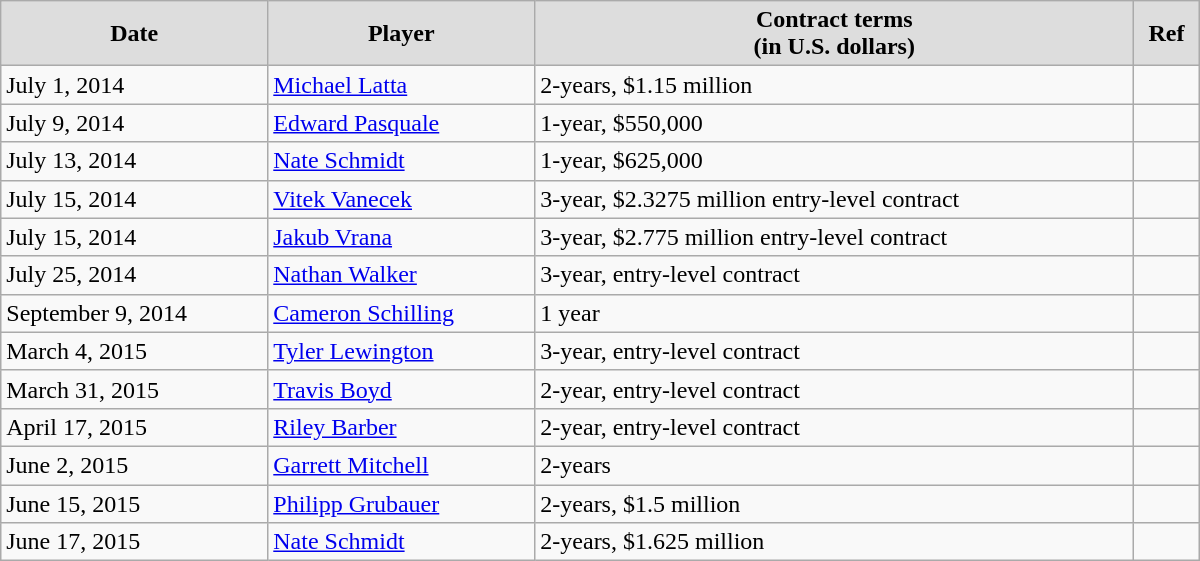<table class="wikitable" style="border-collapse: collapse; width: 50em; padding: 3;">
<tr align="center" bgcolor="#dddddd">
<td><strong>Date</strong></td>
<td><strong>Player</strong></td>
<td><strong>Contract terms</strong><br><strong>(in U.S. dollars)</strong></td>
<td><strong>Ref</strong></td>
</tr>
<tr>
<td>July 1, 2014</td>
<td><a href='#'>Michael Latta</a></td>
<td>2-years, $1.15 million</td>
<td></td>
</tr>
<tr>
<td>July 9, 2014</td>
<td><a href='#'>Edward Pasquale</a></td>
<td>1-year, $550,000</td>
<td></td>
</tr>
<tr>
<td>July 13, 2014</td>
<td><a href='#'>Nate Schmidt</a></td>
<td>1-year, $625,000</td>
<td></td>
</tr>
<tr>
<td>July 15, 2014</td>
<td><a href='#'>Vitek Vanecek</a></td>
<td>3-year, $2.3275 million entry-level contract</td>
<td></td>
</tr>
<tr>
<td>July 15, 2014</td>
<td><a href='#'>Jakub Vrana</a></td>
<td>3-year, $2.775 million entry-level contract</td>
<td></td>
</tr>
<tr>
<td>July 25, 2014</td>
<td><a href='#'>Nathan Walker</a></td>
<td>3-year, entry-level contract</td>
<td></td>
</tr>
<tr>
<td>September 9, 2014</td>
<td><a href='#'>Cameron Schilling</a></td>
<td>1 year</td>
<td></td>
</tr>
<tr>
<td>March 4, 2015</td>
<td><a href='#'>Tyler Lewington</a></td>
<td>3-year, entry-level contract</td>
<td></td>
</tr>
<tr>
<td>March 31, 2015</td>
<td><a href='#'>Travis Boyd</a></td>
<td>2-year, entry-level contract</td>
<td></td>
</tr>
<tr>
<td>April 17, 2015</td>
<td><a href='#'>Riley Barber</a></td>
<td>2-year, entry-level contract</td>
<td></td>
</tr>
<tr>
<td>June 2, 2015</td>
<td><a href='#'>Garrett Mitchell</a></td>
<td>2-years</td>
<td></td>
</tr>
<tr>
<td>June 15, 2015</td>
<td><a href='#'>Philipp Grubauer</a></td>
<td>2-years, $1.5 million</td>
<td></td>
</tr>
<tr>
<td>June 17, 2015</td>
<td><a href='#'>Nate Schmidt</a></td>
<td>2-years, $1.625 million</td>
<td></td>
</tr>
</table>
